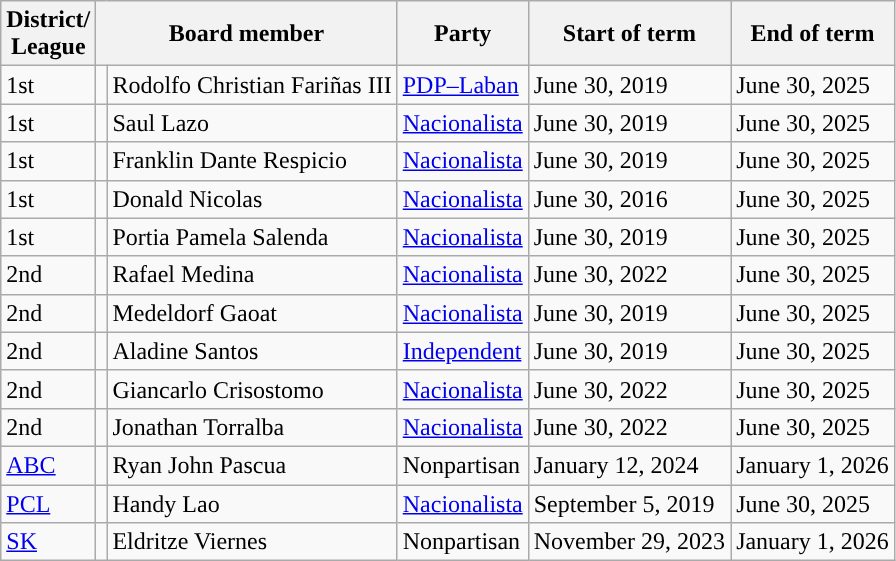<table class="wikitable">
<tr>
<th>District/<br>League</th>
<th colspan="2">Board member</th>
<th>Party</th>
<th>Start of term</th>
<th>End of term</th>
</tr>
<tr>
<td>1st</td>
<td></td>
<td>Rodolfo Christian Fariñas III</td>
<td><a href='#'>PDP–Laban</a></td>
<td>June 30, 2019</td>
<td>June 30, 2025</td>
</tr>
<tr>
<td>1st</td>
<td></td>
<td>Saul Lazo</td>
<td><a href='#'>Nacionalista</a></td>
<td>June 30, 2019</td>
<td>June 30, 2025</td>
</tr>
<tr>
<td>1st</td>
<td></td>
<td>Franklin Dante Respicio</td>
<td><a href='#'>Nacionalista</a></td>
<td>June 30, 2019</td>
<td>June 30, 2025</td>
</tr>
<tr>
<td>1st</td>
<td></td>
<td>Donald Nicolas</td>
<td><a href='#'>Nacionalista</a></td>
<td>June 30, 2016</td>
<td>June 30, 2025</td>
</tr>
<tr>
<td>1st</td>
<td></td>
<td>Portia Pamela Salenda</td>
<td><a href='#'>Nacionalista</a></td>
<td>June 30, 2019</td>
<td>June 30, 2025</td>
</tr>
<tr>
<td>2nd</td>
<td></td>
<td>Rafael Medina</td>
<td><a href='#'>Nacionalista</a></td>
<td>June 30, 2022</td>
<td>June 30, 2025</td>
</tr>
<tr>
<td>2nd</td>
<td></td>
<td>Medeldorf Gaoat</td>
<td><a href='#'>Nacionalista</a></td>
<td>June 30, 2019</td>
<td>June 30, 2025</td>
</tr>
<tr>
<td>2nd</td>
<td></td>
<td>Aladine Santos</td>
<td><a href='#'>Independent</a></td>
<td>June 30, 2019</td>
<td>June 30, 2025</td>
</tr>
<tr>
<td>2nd</td>
<td></td>
<td>Giancarlo Crisostomo</td>
<td><a href='#'>Nacionalista</a></td>
<td>June 30, 2022</td>
<td>June 30, 2025</td>
</tr>
<tr>
<td>2nd</td>
<td></td>
<td>Jonathan Torralba</td>
<td><a href='#'>Nacionalista</a></td>
<td>June 30, 2022</td>
<td>June 30, 2025</td>
</tr>
<tr>
<td><a href='#'>ABC</a></td>
<td></td>
<td>Ryan John Pascua</td>
<td>Nonpartisan</td>
<td>January 12, 2024</td>
<td>January 1, 2026</td>
</tr>
<tr>
<td><a href='#'>PCL</a></td>
<td></td>
<td>Handy Lao</td>
<td><a href='#'>Nacionalista</a></td>
<td>September 5, 2019</td>
<td>June 30, 2025</td>
</tr>
<tr>
<td><a href='#'>SK</a></td>
<td></td>
<td>Eldritze Viernes</td>
<td>Nonpartisan</td>
<td>November 29, 2023</td>
<td>January 1, 2026</td>
</tr>
</table>
